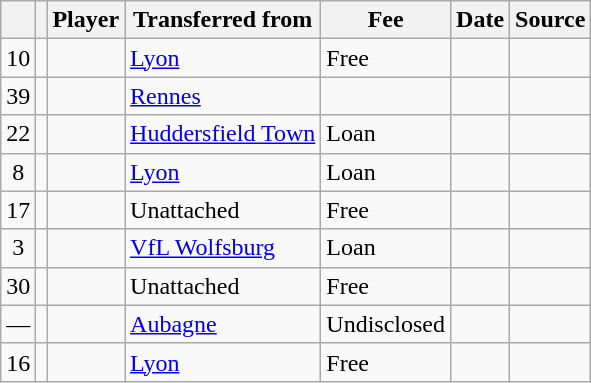<table class="wikitable plainrowheaders sortable">
<tr>
<th></th>
<th></th>
<th scope="col">Player</th>
<th>Transferred from</th>
<th style="width: 65px;">Fee</th>
<th scope="col">Date</th>
<th scope="col">Source</th>
</tr>
<tr>
<td align="center">10</td>
<td align="center"></td>
<td></td>
<td> <a href='#'>Lyon</a></td>
<td>Free</td>
<td></td>
<td></td>
</tr>
<tr>
<td align="center">39</td>
<td align="center"></td>
<td></td>
<td> <a href='#'>Rennes</a></td>
<td></td>
<td></td>
<td></td>
</tr>
<tr>
<td align="center">22</td>
<td align="center"></td>
<td></td>
<td> <a href='#'>Huddersfield Town</a></td>
<td>Loan</td>
<td></td>
<td></td>
</tr>
<tr>
<td align="center">8</td>
<td align="center"></td>
<td></td>
<td> <a href='#'>Lyon</a></td>
<td>Loan</td>
<td></td>
<td></td>
</tr>
<tr>
<td align="center">17</td>
<td align="center"></td>
<td></td>
<td>Unattached</td>
<td>Free</td>
<td></td>
<td></td>
</tr>
<tr>
<td align="center">3</td>
<td align="center"></td>
<td></td>
<td> <a href='#'>VfL Wolfsburg</a></td>
<td>Loan</td>
<td></td>
<td></td>
</tr>
<tr>
<td align="center">30</td>
<td align="center"></td>
<td></td>
<td>Unattached</td>
<td>Free</td>
<td></td>
<td></td>
</tr>
<tr>
<td align="center">—</td>
<td align="center"></td>
<td></td>
<td> <a href='#'>Aubagne</a></td>
<td>Undisclosed</td>
<td></td>
<td></td>
</tr>
<tr>
<td align="center">16</td>
<td align="center"></td>
<td></td>
<td> <a href='#'>Lyon</a></td>
<td>Free</td>
<td></td>
<td></td>
</tr>
</table>
